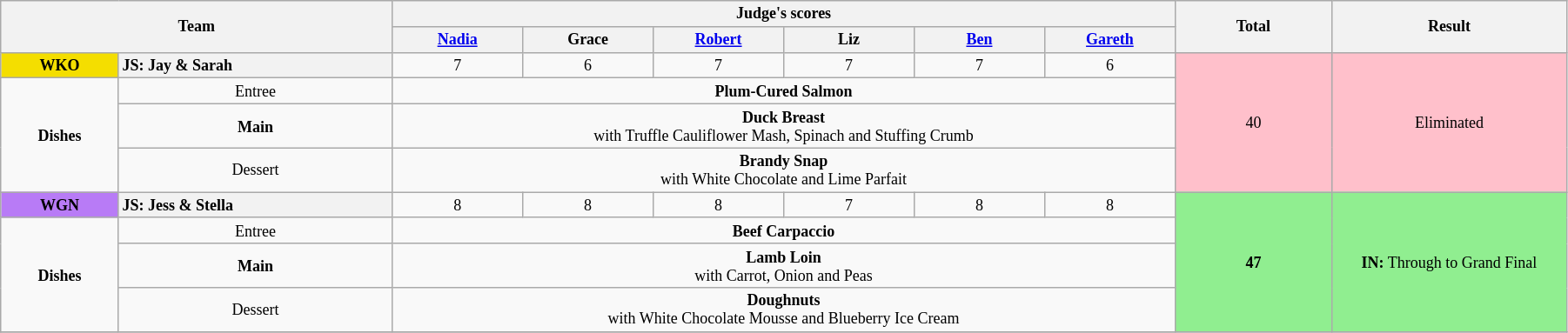<table class="wikitable" style="text-align: center; font-size: 9pt; line-height:14px; width:95%">
<tr>
<th rowspan="2" style="width:25%;" colspan="2">Team</th>
<th colspan="6" style="width:50%;">Judge's scores</th>
<th rowspan="2" style="width:10%;">Total<br></th>
<th rowspan="2" style="width:20%;">Result</th>
</tr>
<tr>
<th style="width:40px;"><a href='#'>Nadia</a></th>
<th style="width:40px;">Grace</th>
<th style="width:40px;"><a href='#'>Robert</a></th>
<th style="width:40px;">Liz</th>
<th style="width:40px;"><a href='#'>Ben</a></th>
<th style="width:40px;"><a href='#'>Gareth</a></th>
</tr>
<tr>
<td scope="row" align="center" style="background:#F4DE00; "><strong>WKO</strong></td>
<th scope="row" style="text-align:left;">JS: Jay & Sarah</th>
<td>7</td>
<td>6</td>
<td>7</td>
<td>7</td>
<td>7</td>
<td>6</td>
<td rowspan="4" bgcolor="pink">40</td>
<td rowspan="4" bgcolor="pink">Eliminated</td>
</tr>
<tr>
<td rowspan="3"><strong>Dishes</strong></td>
<td>Entree</td>
<td colspan="6"><strong>Plum-Cured Salmon</strong><br></td>
</tr>
<tr>
<td><strong>Main</strong></td>
<td colspan="6"><strong>Duck Breast</strong><br>with Truffle Cauliflower Mash, Spinach and Stuffing Crumb</td>
</tr>
<tr>
<td>Dessert</td>
<td colspan="6"><strong>Brandy Snap</strong><br>with White Chocolate and Lime Parfait</td>
</tr>
<tr>
<td scope="row" align="center" style="background:#B87BF6; "><strong>WGN</strong></td>
<th scope="row" style="text-align:left;">JS: Jess & Stella</th>
<td>8</td>
<td>8</td>
<td>8</td>
<td>7</td>
<td>8</td>
<td>8</td>
<td rowspan="4" bgcolor="lightgreen"><strong>47</strong></td>
<td rowspan="4" bgcolor="lightgreen"><strong>IN:</strong> Through to Grand Final</td>
</tr>
<tr>
<td rowspan="3"><strong>Dishes</strong></td>
<td>Entree</td>
<td colspan="6"><strong>Beef Carpaccio</strong><br></td>
</tr>
<tr>
<td><strong>Main</strong></td>
<td colspan="6"><strong>Lamb Loin</strong><br>with Carrot, Onion and Peas</td>
</tr>
<tr>
<td>Dessert</td>
<td colspan="6"><strong>Doughnuts</strong><br>with White Chocolate Mousse and Blueberry Ice Cream</td>
</tr>
<tr>
</tr>
</table>
